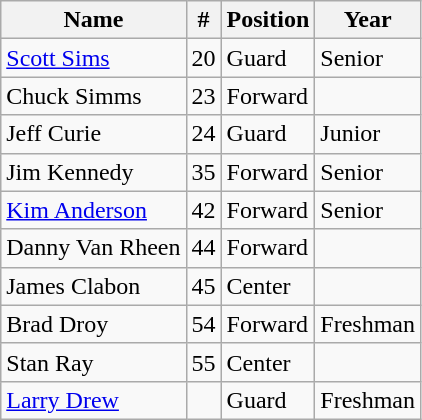<table class="wikitable" style="text-align: left;">
<tr>
<th>Name</th>
<th>#</th>
<th>Position</th>
<th>Year</th>
</tr>
<tr>
<td><a href='#'>Scott Sims</a></td>
<td>20</td>
<td>Guard</td>
<td>Senior</td>
</tr>
<tr>
<td>Chuck Simms</td>
<td>23</td>
<td>Forward</td>
<td></td>
</tr>
<tr>
<td>Jeff Curie</td>
<td>24</td>
<td>Guard</td>
<td>Junior</td>
</tr>
<tr>
<td>Jim Kennedy</td>
<td>35</td>
<td>Forward</td>
<td>Senior</td>
</tr>
<tr>
<td><a href='#'>Kim Anderson</a></td>
<td>42</td>
<td>Forward</td>
<td>Senior</td>
</tr>
<tr>
<td>Danny Van Rheen</td>
<td>44</td>
<td>Forward</td>
<td></td>
</tr>
<tr>
<td>James Clabon</td>
<td>45</td>
<td>Center</td>
<td></td>
</tr>
<tr>
<td>Brad Droy</td>
<td>54</td>
<td>Forward</td>
<td>Freshman</td>
</tr>
<tr>
<td>Stan Ray</td>
<td>55</td>
<td>Center</td>
<td></td>
</tr>
<tr>
<td><a href='#'>Larry Drew</a></td>
<td></td>
<td>Guard</td>
<td>Freshman</td>
</tr>
</table>
